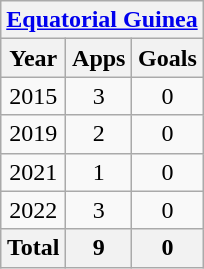<table class="wikitable" style="text-align:center">
<tr>
<th colspan=3><a href='#'>Equatorial Guinea</a></th>
</tr>
<tr>
<th>Year</th>
<th>Apps</th>
<th>Goals</th>
</tr>
<tr>
<td>2015</td>
<td>3</td>
<td>0</td>
</tr>
<tr>
<td>2019</td>
<td>2</td>
<td>0</td>
</tr>
<tr>
<td>2021</td>
<td>1</td>
<td>0</td>
</tr>
<tr>
<td>2022</td>
<td>3</td>
<td>0</td>
</tr>
<tr>
<th>Total</th>
<th>9</th>
<th>0</th>
</tr>
</table>
